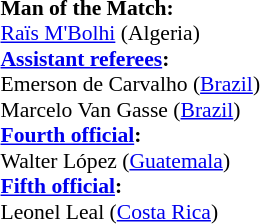<table width=50% style="font-size:90%">
<tr>
<td><br><strong>Man of the Match:</strong>
<br><a href='#'>Raïs M'Bolhi</a> (Algeria)<br><strong><a href='#'>Assistant referees</a>:</strong>
<br>Emerson de Carvalho (<a href='#'>Brazil</a>)
<br>Marcelo Van Gasse (<a href='#'>Brazil</a>)
<br><strong><a href='#'>Fourth official</a>:</strong>
<br>Walter López (<a href='#'>Guatemala</a>)
<br><strong><a href='#'>Fifth official</a>:</strong>
<br>Leonel Leal (<a href='#'>Costa Rica</a>)</td>
</tr>
</table>
